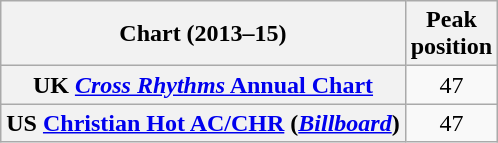<table class="wikitable plainrowheaders" style="text-align:center">
<tr>
<th scope="col">Chart (2013–15)</th>
<th scope="col">Peak<br>position</th>
</tr>
<tr>
<th scope="row">UK <a href='#'><em> Cross Rhythms</em> Annual Chart</a></th>
<td>47</td>
</tr>
<tr>
<th scope="row">US <a href='#'>Christian Hot AC/CHR</a> (<em><a href='#'>Billboard</a></em>)</th>
<td>47</td>
</tr>
</table>
